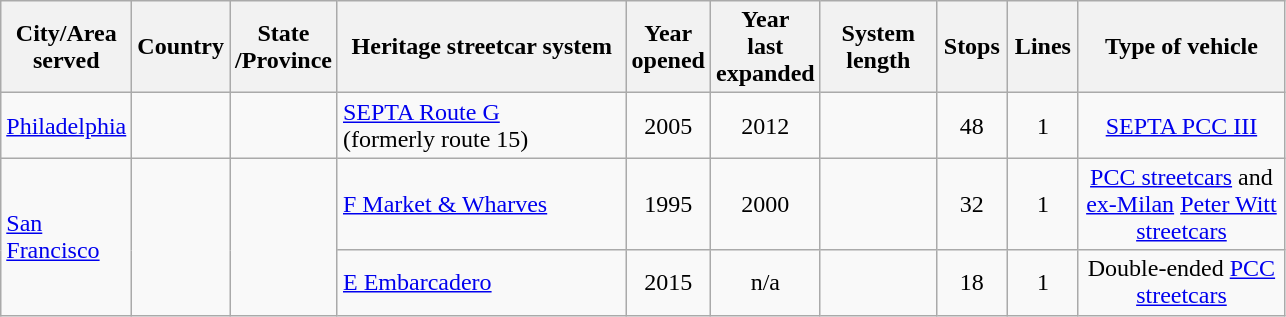<table class="wikitable sortable" style="text-align:center;">
<tr>
<th width="80px">City/Area served</th>
<th width="40px">Country</th>
<th width="40px">State<br>/Province</th>
<th width="185px">Heritage streetcar system</th>
<th width="40px">Year<br>opened</th>
<th>Year<br>last<br>expanded</th>
<th width="70px" data-sort-type="number">System<br>length</th>
<th width="40px" data-sort-type="number">Stops</th>
<th width="40px" data-sort-type="number">Lines</th>
<th width="130px">Type of vehicle</th>
</tr>
<tr>
<td style="text-align:left;"><a href='#'>Philadelphia</a></td>
<td></td>
<td></td>
<td style="text-align:left;"><a href='#'>SEPTA Route G</a><br> (formerly route 15)</td>
<td>2005</td>
<td>2012</td>
<td></td>
<td>48</td>
<td>1</td>
<td><a href='#'>SEPTA PCC III</a></td>
</tr>
<tr>
<td style="text-align:left;" rowspan="2"><a href='#'>San Francisco</a></td>
<td rowspan="2"></td>
<td rowspan="2"></td>
<td style="text-align:left;"><a href='#'>F Market & Wharves</a></td>
<td>1995</td>
<td>2000</td>
<td></td>
<td>32</td>
<td>1</td>
<td><a href='#'>PCC streetcars</a> and <a href='#'>ex-Milan</a> <a href='#'>Peter Witt streetcars</a></td>
</tr>
<tr>
<td style="text-align:left;"><a href='#'>E Embarcadero</a></td>
<td>2015</td>
<td>n/a</td>
<td></td>
<td>18</td>
<td>1</td>
<td>Double-ended <a href='#'>PCC streetcars</a></td>
</tr>
</table>
